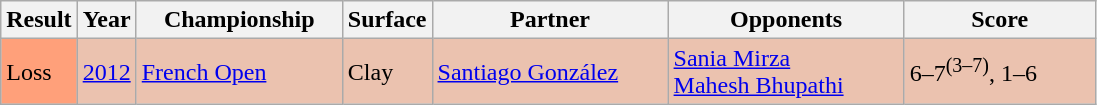<table class="sortable wikitable">
<tr>
<th style="width:40px">Result</th>
<th>Year</th>
<th style="width:130px">Championship</th>
<th>Surface</th>
<th style="width:150px">Partner</th>
<th style="width:150px">Opponents</th>
<th style="width:120px" class="unsortable">Score</th>
</tr>
<tr bgcolor=#ebc2af>
<td style="background:#ffa07a;">Loss</td>
<td><a href='#'>2012</a></td>
<td><a href='#'>French Open</a></td>
<td>Clay</td>
<td> <a href='#'>Santiago González</a></td>
<td> <a href='#'>Sania Mirza</a> <br>  <a href='#'>Mahesh Bhupathi</a></td>
<td>6–7<sup>(3–7)</sup>, 1–6</td>
</tr>
</table>
